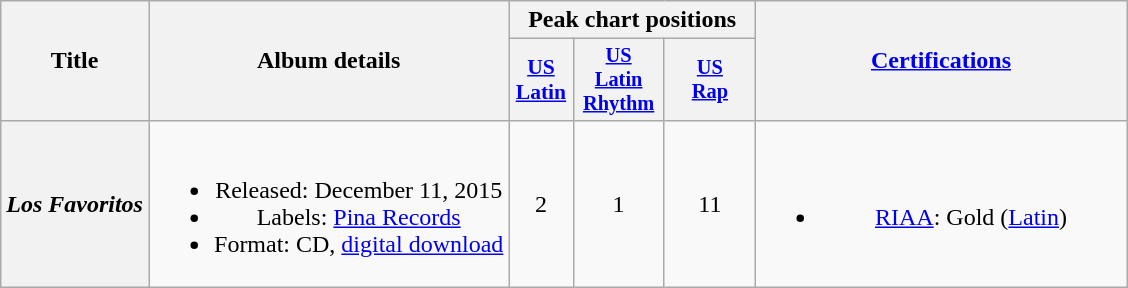<table class="wikitable plainrowheaders" style="text-align: center;">
<tr>
<th scope="col" rowspan="2">Title</th>
<th scope="col" rowspan="2">Album details</th>
<th scope="col" colspan="3">Peak chart positions</th>
<th scope="col" rowspan="2" style="width:15em;"><a href='#'>Certifications</a></th>
</tr>
<tr>
<th scope="col" style="width:2.5em;font-size:90%;"><a href='#'>US<br>Latin</a><br></th>
<th style="width:4em;font-size:85%"><a href='#'>US<br>Latin<br>Rhythm</a><br></th>
<th style="width:4em;font-size:85%"><a href='#'>US<br>Rap</a><br></th>
</tr>
<tr>
<th scope="row"><em>Los Favoritos</em><br></th>
<td><br><ul><li>Released: December 11, 2015</li><li>Labels: <a href='#'>Pina Records</a></li><li>Format: CD, <a href='#'>digital download</a></li></ul></td>
<td>2</td>
<td>1</td>
<td>11</td>
<td><br><ul><li><a href='#'>RIAA</a>: Gold <span>(<a href='#'>Latin</a>)</span></li></ul></td>
</tr>
</table>
